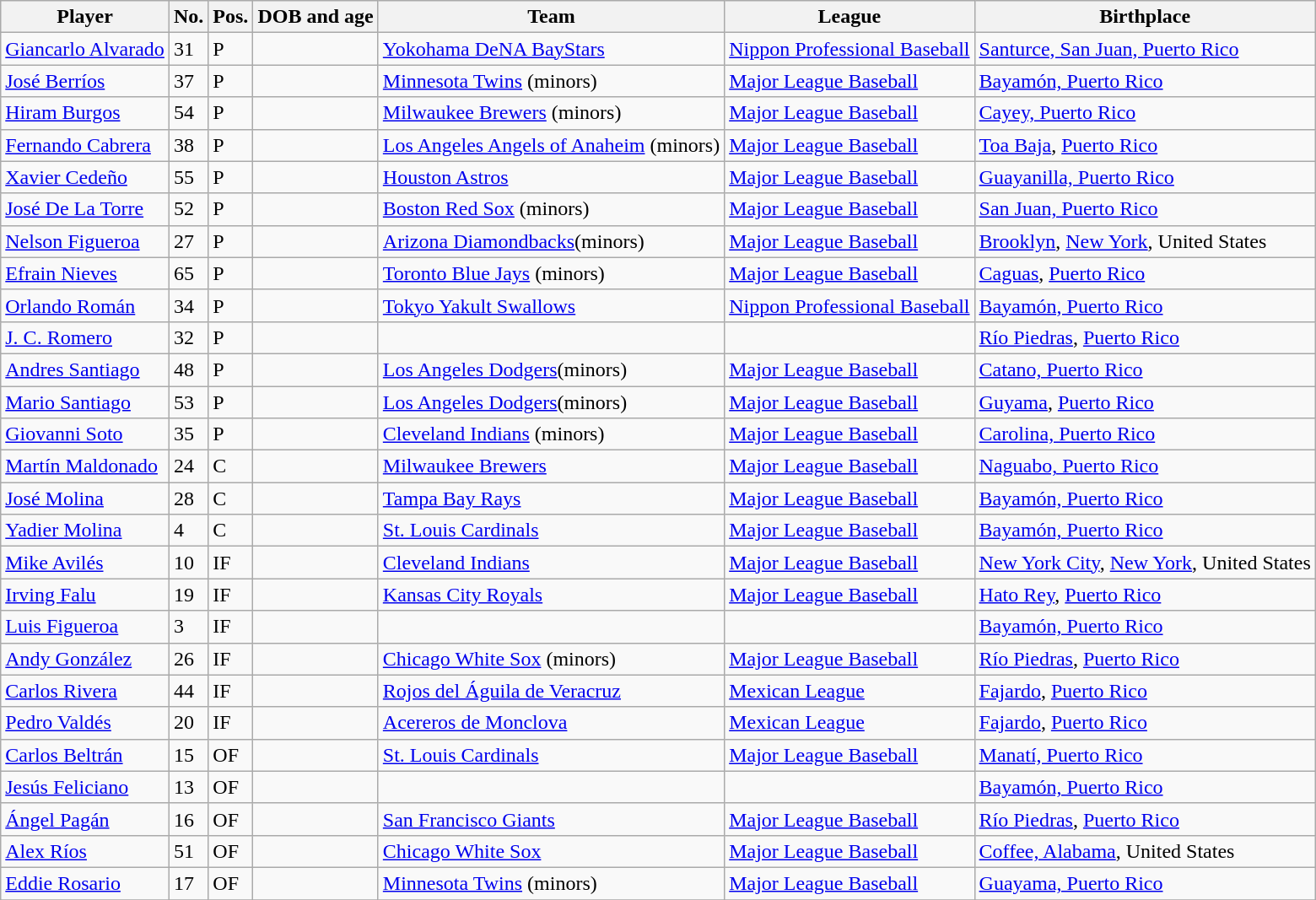<table class="wikitable sortable">
<tr>
<th>Player</th>
<th>No.</th>
<th>Pos.</th>
<th>DOB and age</th>
<th>Team</th>
<th>League</th>
<th>Birthplace</th>
</tr>
<tr>
<td><a href='#'>Giancarlo Alvarado</a></td>
<td>31</td>
<td>P</td>
<td></td>
<td> <a href='#'>Yokohama DeNA BayStars</a></td>
<td><a href='#'>Nippon Professional Baseball</a></td>
<td><a href='#'>Santurce, San Juan, Puerto Rico</a></td>
</tr>
<tr>
<td><a href='#'>José Berríos</a></td>
<td>37</td>
<td>P</td>
<td></td>
<td> <a href='#'>Minnesota Twins</a> (minors)</td>
<td><a href='#'>Major League Baseball</a></td>
<td><a href='#'>Bayamón, Puerto Rico</a></td>
</tr>
<tr>
<td><a href='#'>Hiram Burgos</a></td>
<td>54</td>
<td>P</td>
<td></td>
<td> <a href='#'>Milwaukee Brewers</a> (minors)</td>
<td><a href='#'>Major League Baseball</a></td>
<td><a href='#'>Cayey, Puerto Rico</a></td>
</tr>
<tr>
<td><a href='#'>Fernando Cabrera</a></td>
<td>38</td>
<td>P</td>
<td></td>
<td> <a href='#'>Los Angeles Angels of Anaheim</a> (minors)</td>
<td><a href='#'>Major League Baseball</a></td>
<td><a href='#'>Toa Baja</a>, <a href='#'>Puerto Rico</a></td>
</tr>
<tr>
<td><a href='#'>Xavier Cedeño</a></td>
<td>55</td>
<td>P</td>
<td></td>
<td> <a href='#'>Houston Astros</a></td>
<td><a href='#'>Major League Baseball</a></td>
<td><a href='#'>Guayanilla, Puerto Rico</a></td>
</tr>
<tr>
<td><a href='#'>José De La Torre</a></td>
<td>52</td>
<td>P</td>
<td></td>
<td> <a href='#'>Boston Red Sox</a> (minors)</td>
<td><a href='#'>Major League Baseball</a></td>
<td><a href='#'>San Juan, Puerto Rico</a></td>
</tr>
<tr>
<td><a href='#'>Nelson Figueroa</a></td>
<td>27</td>
<td>P</td>
<td></td>
<td> <a href='#'>Arizona Diamondbacks</a>(minors)</td>
<td><a href='#'>Major League Baseball</a></td>
<td><a href='#'>Brooklyn</a>, <a href='#'>New York</a>, United States</td>
</tr>
<tr>
<td><a href='#'>Efrain Nieves</a></td>
<td>65</td>
<td>P</td>
<td></td>
<td> <a href='#'>Toronto Blue Jays</a> (minors)</td>
<td><a href='#'>Major League Baseball</a></td>
<td><a href='#'>Caguas</a>, <a href='#'>Puerto Rico</a></td>
</tr>
<tr>
<td><a href='#'>Orlando Román</a></td>
<td>34</td>
<td>P</td>
<td></td>
<td> <a href='#'>Tokyo Yakult Swallows</a></td>
<td><a href='#'>Nippon Professional Baseball</a></td>
<td><a href='#'>Bayamón, Puerto Rico</a></td>
</tr>
<tr>
<td><a href='#'>J. C. Romero</a></td>
<td>32</td>
<td>P</td>
<td></td>
<td></td>
<td></td>
<td><a href='#'>Río Piedras</a>, <a href='#'>Puerto Rico</a></td>
</tr>
<tr>
<td><a href='#'>Andres Santiago</a></td>
<td>48</td>
<td>P</td>
<td></td>
<td> <a href='#'>Los Angeles Dodgers</a>(minors)</td>
<td><a href='#'>Major League Baseball</a></td>
<td><a href='#'>Catano, Puerto Rico</a></td>
</tr>
<tr>
<td><a href='#'>Mario Santiago</a></td>
<td>53</td>
<td>P</td>
<td></td>
<td> <a href='#'>Los Angeles Dodgers</a>(minors)</td>
<td><a href='#'>Major League Baseball</a></td>
<td><a href='#'>Guyama</a>, <a href='#'>Puerto Rico</a></td>
</tr>
<tr>
<td><a href='#'>Giovanni Soto</a></td>
<td>35</td>
<td>P</td>
<td></td>
<td> <a href='#'>Cleveland Indians</a> (minors)</td>
<td><a href='#'>Major League Baseball</a></td>
<td><a href='#'>Carolina, Puerto Rico</a></td>
</tr>
<tr>
<td><a href='#'>Martín Maldonado</a></td>
<td>24</td>
<td>C</td>
<td></td>
<td> <a href='#'>Milwaukee Brewers</a></td>
<td><a href='#'>Major League Baseball</a></td>
<td><a href='#'>Naguabo, Puerto Rico</a></td>
</tr>
<tr>
<td><a href='#'>José Molina</a></td>
<td>28</td>
<td>C</td>
<td></td>
<td> <a href='#'>Tampa Bay Rays</a></td>
<td><a href='#'>Major League Baseball</a></td>
<td><a href='#'>Bayamón, Puerto Rico</a></td>
</tr>
<tr>
<td><a href='#'>Yadier Molina</a></td>
<td>4</td>
<td>C</td>
<td></td>
<td> <a href='#'>St. Louis Cardinals</a></td>
<td><a href='#'>Major League Baseball</a></td>
<td><a href='#'>Bayamón, Puerto Rico</a></td>
</tr>
<tr>
<td><a href='#'>Mike Avilés</a></td>
<td>10</td>
<td>IF</td>
<td></td>
<td> <a href='#'>Cleveland Indians</a></td>
<td><a href='#'>Major League Baseball</a></td>
<td><a href='#'>New York City</a>, <a href='#'>New York</a>, United States</td>
</tr>
<tr>
<td><a href='#'>Irving Falu</a></td>
<td>19</td>
<td>IF</td>
<td></td>
<td> <a href='#'>Kansas City Royals</a></td>
<td><a href='#'>Major League Baseball</a></td>
<td><a href='#'>Hato Rey</a>, <a href='#'>Puerto Rico</a></td>
</tr>
<tr>
<td><a href='#'>Luis Figueroa</a></td>
<td>3</td>
<td>IF</td>
<td></td>
<td></td>
<td></td>
<td><a href='#'>Bayamón, Puerto Rico</a></td>
</tr>
<tr>
<td><a href='#'>Andy González</a></td>
<td>26</td>
<td>IF</td>
<td></td>
<td> <a href='#'>Chicago White Sox</a> (minors)</td>
<td><a href='#'>Major League Baseball</a></td>
<td><a href='#'>Río Piedras</a>, <a href='#'>Puerto Rico</a></td>
</tr>
<tr>
<td><a href='#'>Carlos Rivera</a></td>
<td>44</td>
<td>IF</td>
<td></td>
<td> <a href='#'>Rojos del Águila de Veracruz</a></td>
<td><a href='#'>Mexican League</a></td>
<td><a href='#'>Fajardo</a>, <a href='#'>Puerto Rico</a></td>
</tr>
<tr>
<td><a href='#'>Pedro Valdés</a></td>
<td>20</td>
<td>IF</td>
<td></td>
<td> <a href='#'>Acereros de Monclova</a></td>
<td><a href='#'>Mexican League</a></td>
<td><a href='#'>Fajardo</a>, <a href='#'>Puerto Rico</a></td>
</tr>
<tr>
<td><a href='#'>Carlos Beltrán</a></td>
<td>15</td>
<td>OF</td>
<td></td>
<td> <a href='#'>St. Louis Cardinals</a></td>
<td><a href='#'>Major League Baseball</a></td>
<td><a href='#'>Manatí, Puerto Rico</a></td>
</tr>
<tr>
<td><a href='#'>Jesús Feliciano</a></td>
<td>13</td>
<td>OF</td>
<td></td>
<td></td>
<td></td>
<td><a href='#'>Bayamón, Puerto Rico</a></td>
</tr>
<tr>
<td><a href='#'>Ángel Pagán</a></td>
<td>16</td>
<td>OF</td>
<td></td>
<td> <a href='#'>San Francisco Giants</a></td>
<td><a href='#'>Major League Baseball</a></td>
<td><a href='#'>Río Piedras</a>, <a href='#'>Puerto Rico</a></td>
</tr>
<tr>
<td><a href='#'>Alex Ríos</a></td>
<td>51</td>
<td>OF</td>
<td></td>
<td> <a href='#'>Chicago White Sox</a></td>
<td><a href='#'>Major League Baseball</a></td>
<td><a href='#'>Coffee, Alabama</a>, United States</td>
</tr>
<tr>
<td><a href='#'>Eddie Rosario</a></td>
<td>17</td>
<td>OF</td>
<td></td>
<td> <a href='#'>Minnesota Twins</a> (minors)</td>
<td><a href='#'>Major League Baseball</a></td>
<td><a href='#'>Guayama, Puerto Rico</a></td>
</tr>
<tr>
</tr>
</table>
